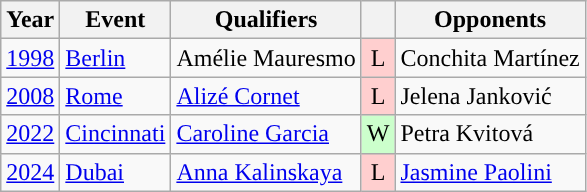<table class="wikitable">
<tr>
<th scope="col">Year</th>
<th scope="col">Event</th>
<th scope="col">Qualifiers</th>
<th scope="col"></th>
<th scope="col">Opponents</th>
</tr>
<tr>
<td><a href='#'>1998</a></td>
<td><a href='#'>Berlin</a></td>
<td> Amélie Mauresmo</td>
<td style="text-align:center; background: #FFCFCF">L</td>
<td> Conchita Martínez</td>
</tr>
<tr>
<td><a href='#'>2008</a></td>
<td><a href='#'>Rome</a></td>
<td> <a href='#'>Alizé Cornet</a></td>
<td style="text-align:center; background: #FFCFCF">L</td>
<td> Jelena Janković</td>
</tr>
<tr>
<td><a href='#'>2022</a></td>
<td><a href='#'>Cincinnati</a></td>
<td> <a href='#'>Caroline Garcia</a></td>
<td style="text-align:center; background: #CCFFCC">W</td>
<td> Petra Kvitová</td>
</tr>
<tr>
<td><a href='#'>2024</a></td>
<td><a href='#'>Dubai</a></td>
<td> <a href='#'>Anna Kalinskaya</a></td>
<td style="text-align:center; background: #FFCFCF">L</td>
<td> <a href='#'>Jasmine Paolini</a></td>
</tr>
</table>
